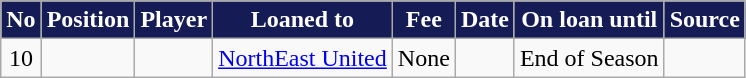<table class="wikitable plainrowheaders sortable">
<tr>
<th style="background:#151B54; color:white;"><strong>No</strong></th>
<th style="background:#151B54; color:white;text-align:center;"><strong>Position</strong></th>
<th style="background:#151B54; color:white;"><strong>Player</strong></th>
<th style="background:#151B54; color:white;"><strong>Loaned to</strong></th>
<th style="background:#151B54; color:white;"><strong>Fee</strong></th>
<th style="background:#151B54; color:white;"><strong>Date</strong></th>
<th style="background:#151B54; color:white;"><strong>On loan until</strong></th>
<th style="background:#151B54; color:white;"><strong>Source</strong></th>
</tr>
<tr>
<td align=center>10</td>
<td align=center></td>
<td></td>
<td><a href='#'>NorthEast United</a></td>
<td>None</td>
<td></td>
<td>End of Season</td>
<td></td>
</tr>
</table>
